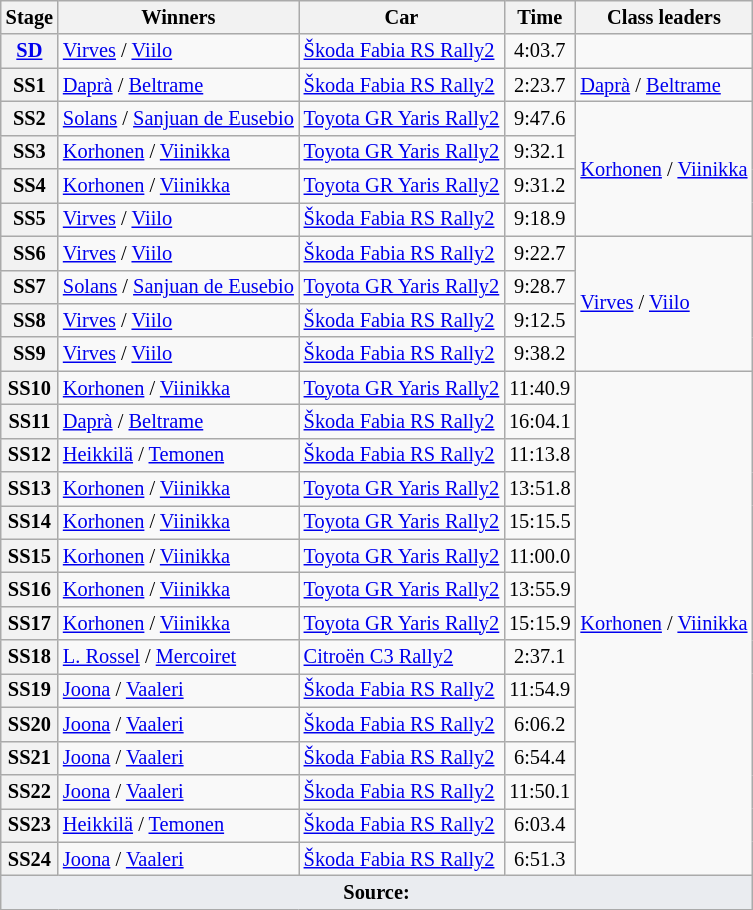<table class="wikitable" style="font-size:85%">
<tr>
<th>Stage</th>
<th>Winners</th>
<th>Car</th>
<th>Time</th>
<th>Class leaders</th>
</tr>
<tr>
<th><a href='#'>SD</a></th>
<td><a href='#'>Virves</a> / <a href='#'>Viilo</a></td>
<td><a href='#'>Škoda Fabia RS Rally2</a></td>
<td align="center">4:03.7</td>
<td></td>
</tr>
<tr>
<th>SS1</th>
<td><a href='#'>Daprà</a> / <a href='#'>Beltrame</a></td>
<td><a href='#'>Škoda Fabia RS Rally2</a></td>
<td align="center">2:23.7</td>
<td><a href='#'>Daprà</a> / <a href='#'>Beltrame</a></td>
</tr>
<tr>
<th>SS2</th>
<td><a href='#'>Solans</a> / <a href='#'>Sanjuan de Eusebio</a></td>
<td><a href='#'>Toyota GR Yaris Rally2</a></td>
<td align="center">9:47.6</td>
<td rowspan="4"><a href='#'>Korhonen</a> / <a href='#'>Viinikka</a></td>
</tr>
<tr>
<th>SS3</th>
<td><a href='#'>Korhonen</a> / <a href='#'>Viinikka</a></td>
<td><a href='#'>Toyota GR Yaris Rally2</a></td>
<td align="center">9:32.1</td>
</tr>
<tr>
<th>SS4</th>
<td><a href='#'>Korhonen</a> / <a href='#'>Viinikka</a></td>
<td><a href='#'>Toyota GR Yaris Rally2</a></td>
<td align="center">9:31.2</td>
</tr>
<tr>
<th>SS5</th>
<td><a href='#'>Virves</a> / <a href='#'>Viilo</a></td>
<td><a href='#'>Škoda Fabia RS Rally2</a></td>
<td align="center">9:18.9</td>
</tr>
<tr>
<th>SS6</th>
<td><a href='#'>Virves</a> / <a href='#'>Viilo</a></td>
<td><a href='#'>Škoda Fabia RS Rally2</a></td>
<td align="center">9:22.7</td>
<td rowspan="4"><a href='#'>Virves</a> / <a href='#'>Viilo</a></td>
</tr>
<tr>
<th>SS7</th>
<td><a href='#'>Solans</a> / <a href='#'>Sanjuan de Eusebio</a></td>
<td><a href='#'>Toyota GR Yaris Rally2</a></td>
<td align="center">9:28.7</td>
</tr>
<tr>
<th>SS8</th>
<td><a href='#'>Virves</a> / <a href='#'>Viilo</a></td>
<td><a href='#'>Škoda Fabia RS Rally2</a></td>
<td align="center">9:12.5</td>
</tr>
<tr>
<th>SS9</th>
<td><a href='#'>Virves</a> / <a href='#'>Viilo</a></td>
<td><a href='#'>Škoda Fabia RS Rally2</a></td>
<td align="center">9:38.2</td>
</tr>
<tr>
<th>SS10</th>
<td><a href='#'>Korhonen</a> / <a href='#'>Viinikka</a></td>
<td><a href='#'>Toyota GR Yaris Rally2</a></td>
<td align="center">11:40.9</td>
<td rowspan="15"><a href='#'>Korhonen</a> / <a href='#'>Viinikka</a></td>
</tr>
<tr>
<th>SS11</th>
<td><a href='#'>Daprà</a> / <a href='#'>Beltrame</a></td>
<td><a href='#'>Škoda Fabia RS Rally2</a></td>
<td align="center">16:04.1</td>
</tr>
<tr>
<th>SS12</th>
<td><a href='#'>Heikkilä</a> / <a href='#'>Temonen</a></td>
<td><a href='#'>Škoda Fabia RS Rally2</a></td>
<td align="center">11:13.8</td>
</tr>
<tr>
<th>SS13</th>
<td><a href='#'>Korhonen</a> / <a href='#'>Viinikka</a></td>
<td><a href='#'>Toyota GR Yaris Rally2</a></td>
<td align="center">13:51.8</td>
</tr>
<tr>
<th>SS14</th>
<td><a href='#'>Korhonen</a> / <a href='#'>Viinikka</a></td>
<td><a href='#'>Toyota GR Yaris Rally2</a></td>
<td align="center">15:15.5</td>
</tr>
<tr>
<th>SS15</th>
<td><a href='#'>Korhonen</a> / <a href='#'>Viinikka</a></td>
<td><a href='#'>Toyota GR Yaris Rally2</a></td>
<td align="center">11:00.0</td>
</tr>
<tr>
<th>SS16</th>
<td><a href='#'>Korhonen</a> / <a href='#'>Viinikka</a></td>
<td><a href='#'>Toyota GR Yaris Rally2</a></td>
<td align="center">13:55.9</td>
</tr>
<tr>
<th>SS17</th>
<td><a href='#'>Korhonen</a> / <a href='#'>Viinikka</a></td>
<td><a href='#'>Toyota GR Yaris Rally2</a></td>
<td align="center">15:15.9</td>
</tr>
<tr>
<th>SS18</th>
<td><a href='#'>L. Rossel</a> / <a href='#'>Mercoiret</a></td>
<td><a href='#'>Citroën C3 Rally2</a></td>
<td align="center">2:37.1</td>
</tr>
<tr>
<th>SS19</th>
<td><a href='#'>Joona</a> / <a href='#'>Vaaleri</a></td>
<td><a href='#'>Škoda Fabia RS Rally2</a></td>
<td align="center">11:54.9</td>
</tr>
<tr>
<th>SS20</th>
<td><a href='#'>Joona</a> / <a href='#'>Vaaleri</a></td>
<td><a href='#'>Škoda Fabia RS Rally2</a></td>
<td align="center">6:06.2</td>
</tr>
<tr>
<th>SS21</th>
<td><a href='#'>Joona</a> / <a href='#'>Vaaleri</a></td>
<td><a href='#'>Škoda Fabia RS Rally2</a></td>
<td align="center">6:54.4</td>
</tr>
<tr>
<th>SS22</th>
<td><a href='#'>Joona</a> / <a href='#'>Vaaleri</a></td>
<td><a href='#'>Škoda Fabia RS Rally2</a></td>
<td align="center">11:50.1</td>
</tr>
<tr>
<th>SS23</th>
<td><a href='#'>Heikkilä</a> / <a href='#'>Temonen</a></td>
<td><a href='#'>Škoda Fabia RS Rally2</a></td>
<td align="center">6:03.4</td>
</tr>
<tr>
<th>SS24</th>
<td><a href='#'>Joona</a> / <a href='#'>Vaaleri</a></td>
<td><a href='#'>Škoda Fabia RS Rally2</a></td>
<td align="center">6:51.3</td>
</tr>
<tr>
<td style="background-color:#EAECF0; text-align:center" colspan="5"><strong>Source:</strong></td>
</tr>
</table>
